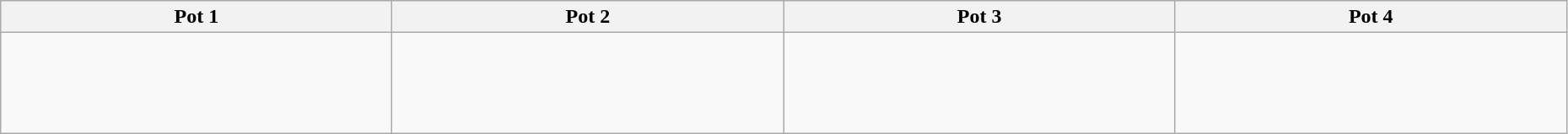<table class="wikitable" style="width:98%;">
<tr>
<th width=25%><strong>Pot 1</strong></th>
<th width=25%><strong>Pot 2</strong></th>
<th width=25%><strong>Pot 3</strong></th>
<th width=25%><strong>Pot 4</strong></th>
</tr>
<tr>
<td> <strong></strong><br> <strong></strong></td>
<td><br></td>
<td><br></td>
<td><br><br><br><br></td>
</tr>
</table>
